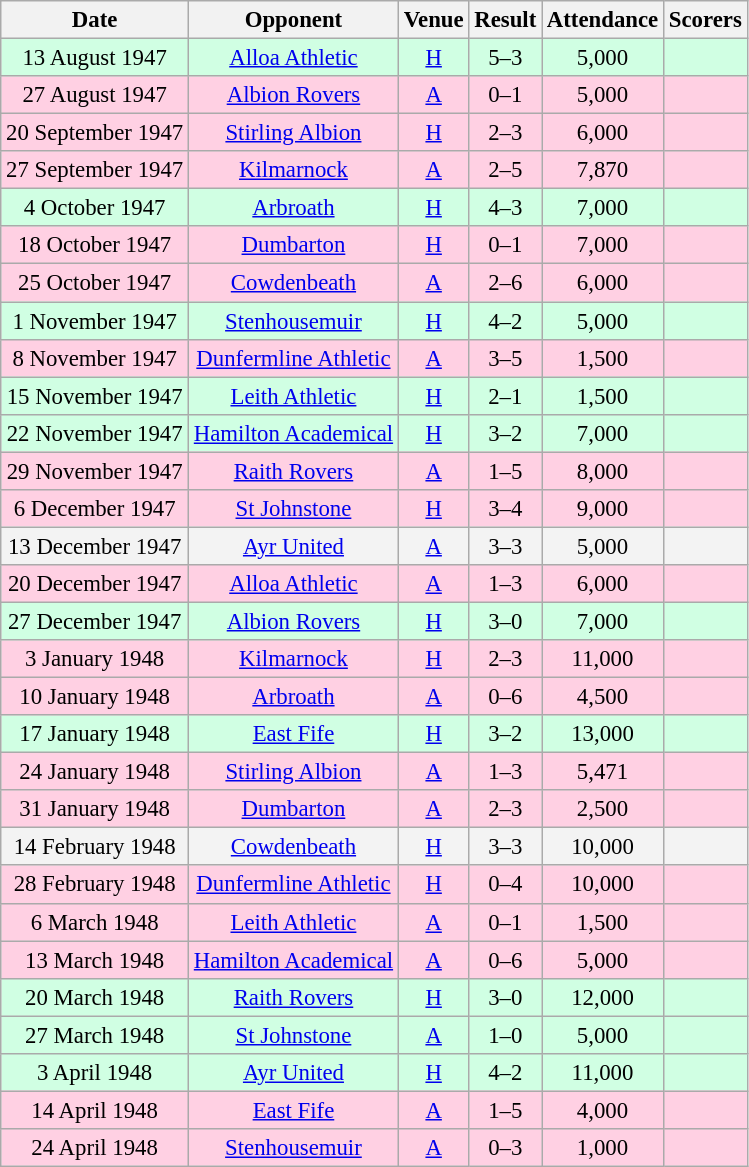<table class="wikitable sortable" style="font-size:95%; text-align:center">
<tr>
<th>Date</th>
<th>Opponent</th>
<th>Venue</th>
<th>Result</th>
<th>Attendance</th>
<th>Scorers</th>
</tr>
<tr bgcolor = "#d0ffe3">
<td>13 August 1947</td>
<td><a href='#'>Alloa Athletic</a></td>
<td><a href='#'>H</a></td>
<td>5–3</td>
<td>5,000</td>
<td></td>
</tr>
<tr bgcolor = "#ffd0e3">
<td>27 August 1947</td>
<td><a href='#'>Albion Rovers</a></td>
<td><a href='#'>A</a></td>
<td>0–1</td>
<td>5,000</td>
<td></td>
</tr>
<tr bgcolor = "#ffd0e3">
<td>20 September 1947</td>
<td><a href='#'>Stirling Albion</a></td>
<td><a href='#'>H</a></td>
<td>2–3</td>
<td>6,000</td>
<td></td>
</tr>
<tr bgcolor = "#ffd0e3">
<td>27 September 1947</td>
<td><a href='#'>Kilmarnock</a></td>
<td><a href='#'>A</a></td>
<td>2–5</td>
<td>7,870</td>
<td></td>
</tr>
<tr bgcolor = "#d0ffe3">
<td>4 October 1947</td>
<td><a href='#'>Arbroath</a></td>
<td><a href='#'>H</a></td>
<td>4–3</td>
<td>7,000</td>
<td></td>
</tr>
<tr bgcolor = "#ffd0e3">
<td>18 October 1947</td>
<td><a href='#'>Dumbarton</a></td>
<td><a href='#'>H</a></td>
<td>0–1</td>
<td>7,000</td>
<td></td>
</tr>
<tr bgcolor = "#ffd0e3">
<td>25 October 1947</td>
<td><a href='#'>Cowdenbeath</a></td>
<td><a href='#'>A</a></td>
<td>2–6</td>
<td>6,000</td>
<td></td>
</tr>
<tr bgcolor = "#d0ffe3">
<td>1 November 1947</td>
<td><a href='#'>Stenhousemuir</a></td>
<td><a href='#'>H</a></td>
<td>4–2</td>
<td>5,000</td>
<td></td>
</tr>
<tr bgcolor = "#ffd0e3">
<td>8 November 1947</td>
<td><a href='#'>Dunfermline Athletic</a></td>
<td><a href='#'>A</a></td>
<td>3–5</td>
<td>1,500</td>
<td></td>
</tr>
<tr bgcolor = "#d0ffe3">
<td>15 November 1947</td>
<td><a href='#'>Leith Athletic</a></td>
<td><a href='#'>H</a></td>
<td>2–1</td>
<td>1,500</td>
<td></td>
</tr>
<tr bgcolor = "#d0ffe3">
<td>22 November 1947</td>
<td><a href='#'>Hamilton Academical</a></td>
<td><a href='#'>H</a></td>
<td>3–2</td>
<td>7,000</td>
<td></td>
</tr>
<tr bgcolor = "#ffd0e3">
<td>29 November 1947</td>
<td><a href='#'>Raith Rovers</a></td>
<td><a href='#'>A</a></td>
<td>1–5</td>
<td>8,000</td>
<td></td>
</tr>
<tr bgcolor = "#ffd0e3">
<td>6 December 1947</td>
<td><a href='#'>St Johnstone</a></td>
<td><a href='#'>H</a></td>
<td>3–4</td>
<td>9,000</td>
<td></td>
</tr>
<tr bgcolor = "#f3f3f3">
<td>13 December 1947</td>
<td><a href='#'>Ayr United</a></td>
<td><a href='#'>A</a></td>
<td>3–3</td>
<td>5,000</td>
<td></td>
</tr>
<tr bgcolor = "#ffd0e3">
<td>20 December 1947</td>
<td><a href='#'>Alloa Athletic</a></td>
<td><a href='#'>A</a></td>
<td>1–3</td>
<td>6,000</td>
<td></td>
</tr>
<tr bgcolor = "#d0ffe3">
<td>27 December 1947</td>
<td><a href='#'>Albion Rovers</a></td>
<td><a href='#'>H</a></td>
<td>3–0</td>
<td>7,000</td>
<td></td>
</tr>
<tr bgcolor = "#ffd0e3">
<td>3 January 1948</td>
<td><a href='#'>Kilmarnock</a></td>
<td><a href='#'>H</a></td>
<td>2–3</td>
<td>11,000</td>
<td></td>
</tr>
<tr bgcolor = "#ffd0e3">
<td>10 January 1948</td>
<td><a href='#'>Arbroath</a></td>
<td><a href='#'>A</a></td>
<td>0–6</td>
<td>4,500</td>
<td></td>
</tr>
<tr bgcolor = "#d0ffe3">
<td>17 January 1948</td>
<td><a href='#'>East Fife</a></td>
<td><a href='#'>H</a></td>
<td>3–2</td>
<td>13,000</td>
<td></td>
</tr>
<tr bgcolor = "#ffd0e3">
<td>24 January 1948</td>
<td><a href='#'>Stirling Albion</a></td>
<td><a href='#'>A</a></td>
<td>1–3</td>
<td>5,471</td>
<td></td>
</tr>
<tr bgcolor = "#ffd0e3">
<td>31 January 1948</td>
<td><a href='#'>Dumbarton</a></td>
<td><a href='#'>A</a></td>
<td>2–3</td>
<td>2,500</td>
<td></td>
</tr>
<tr bgcolor = "#f3f3f3">
<td>14 February 1948</td>
<td><a href='#'>Cowdenbeath</a></td>
<td><a href='#'>H</a></td>
<td>3–3</td>
<td>10,000</td>
<td></td>
</tr>
<tr bgcolor = "#ffd0e3">
<td>28 February 1948</td>
<td><a href='#'>Dunfermline Athletic</a></td>
<td><a href='#'>H</a></td>
<td>0–4</td>
<td>10,000</td>
<td></td>
</tr>
<tr bgcolor = "#ffd0e3">
<td>6 March 1948</td>
<td><a href='#'>Leith Athletic</a></td>
<td><a href='#'>A</a></td>
<td>0–1</td>
<td>1,500</td>
<td></td>
</tr>
<tr bgcolor = "#ffd0e3">
<td>13 March 1948</td>
<td><a href='#'>Hamilton Academical</a></td>
<td><a href='#'>A</a></td>
<td>0–6</td>
<td>5,000</td>
<td></td>
</tr>
<tr bgcolor = "#d0ffe3">
<td>20 March 1948</td>
<td><a href='#'>Raith Rovers</a></td>
<td><a href='#'>H</a></td>
<td>3–0</td>
<td>12,000</td>
<td></td>
</tr>
<tr bgcolor = "#d0ffe3">
<td>27 March 1948</td>
<td><a href='#'>St Johnstone</a></td>
<td><a href='#'>A</a></td>
<td>1–0</td>
<td>5,000</td>
<td></td>
</tr>
<tr bgcolor = "#d0ffe3">
<td>3 April 1948</td>
<td><a href='#'>Ayr United</a></td>
<td><a href='#'>H</a></td>
<td>4–2</td>
<td>11,000</td>
<td></td>
</tr>
<tr bgcolor = "#ffd0e3">
<td>14 April 1948</td>
<td><a href='#'>East Fife</a></td>
<td><a href='#'>A</a></td>
<td>1–5</td>
<td>4,000</td>
<td></td>
</tr>
<tr bgcolor = "#ffd0e3">
<td>24 April 1948</td>
<td><a href='#'>Stenhousemuir</a></td>
<td><a href='#'>A</a></td>
<td>0–3</td>
<td>1,000</td>
<td></td>
</tr>
</table>
